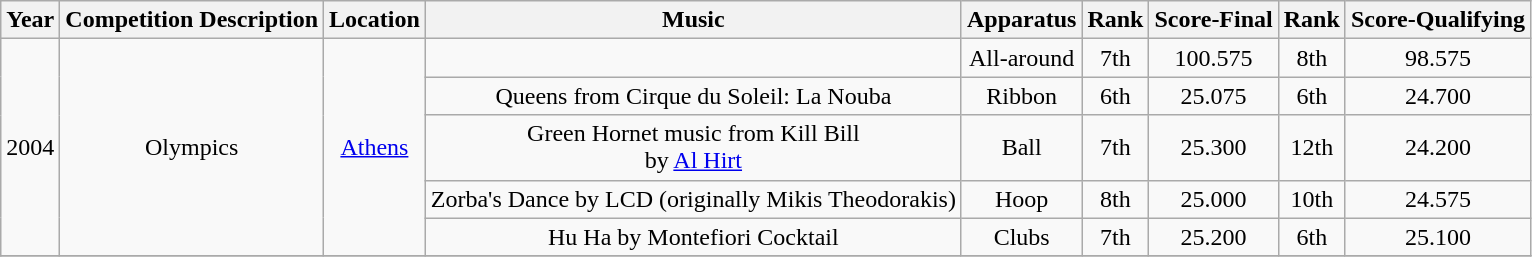<table class="wikitable" style="text-align:center">
<tr>
<th>Year</th>
<th>Competition Description</th>
<th>Location</th>
<th>Music</th>
<th>Apparatus</th>
<th>Rank</th>
<th>Score-Final</th>
<th>Rank</th>
<th>Score-Qualifying</th>
</tr>
<tr>
<td rowspan="5">2004</td>
<td rowspan="5">Olympics</td>
<td rowspan="5"><a href='#'>Athens</a></td>
<td></td>
<td>All-around</td>
<td>7th</td>
<td>100.575</td>
<td>8th</td>
<td>98.575</td>
</tr>
<tr>
<td>Queens from Cirque du Soleil: La Nouba</td>
<td>Ribbon</td>
<td>6th</td>
<td>25.075</td>
<td>6th</td>
<td>24.700</td>
</tr>
<tr>
<td>Green Hornet music from Kill Bill <br> by <a href='#'>Al Hirt</a></td>
<td>Ball</td>
<td>7th</td>
<td>25.300</td>
<td>12th</td>
<td>24.200</td>
</tr>
<tr>
<td>Zorba's Dance by LCD (originally Mikis Theodorakis)</td>
<td>Hoop</td>
<td>8th</td>
<td>25.000</td>
<td>10th</td>
<td>24.575</td>
</tr>
<tr>
<td>Hu Ha by Montefiori Cocktail</td>
<td>Clubs</td>
<td>7th</td>
<td>25.200</td>
<td>6th</td>
<td>25.100</td>
</tr>
<tr>
</tr>
</table>
